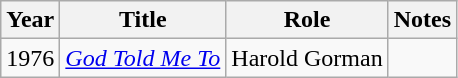<table class="wikitable">
<tr>
<th>Year</th>
<th>Title</th>
<th>Role</th>
<th>Notes</th>
</tr>
<tr>
<td>1976</td>
<td><em><a href='#'>God Told Me To</a></em></td>
<td>Harold Gorman</td>
<td></td>
</tr>
</table>
